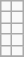<table class="wikitable">
<tr>
<td></td>
<td></td>
</tr>
<tr>
<td></td>
<td></td>
</tr>
<tr>
<td></td>
<td></td>
</tr>
<tr>
<td></td>
<td></td>
</tr>
<tr>
<td></td>
<td></td>
</tr>
<tr>
</tr>
</table>
